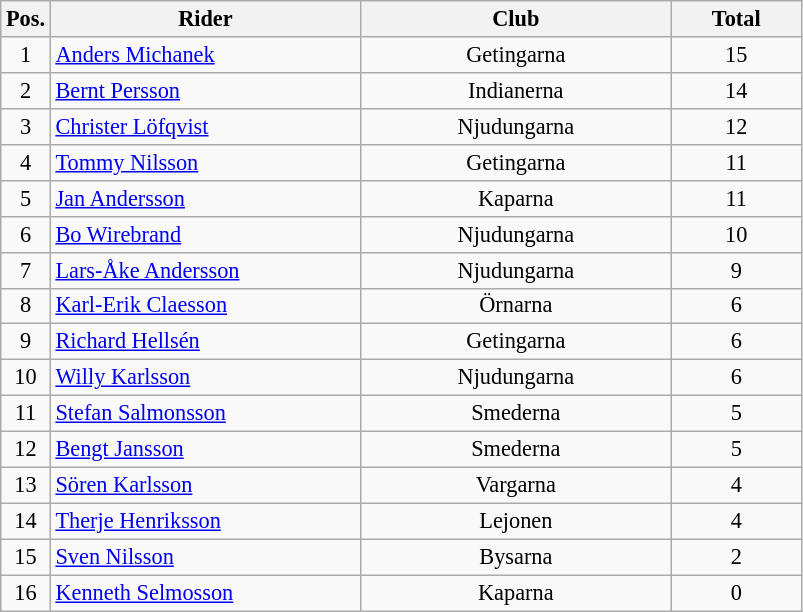<table class=wikitable style="font-size:93%;">
<tr>
<th width=25px>Pos.</th>
<th width=200px>Rider</th>
<th width=200px>Club</th>
<th width=80px>Total</th>
</tr>
<tr align=center>
<td>1</td>
<td align=left><a href='#'>Anders Michanek</a></td>
<td>Getingarna</td>
<td>15</td>
</tr>
<tr align=center>
<td>2</td>
<td align=left><a href='#'>Bernt Persson</a></td>
<td>Indianerna</td>
<td>14</td>
</tr>
<tr align=center>
<td>3</td>
<td align=left><a href='#'>Christer Löfqvist</a></td>
<td>Njudungarna</td>
<td>12</td>
</tr>
<tr align=center>
<td>4</td>
<td align=left><a href='#'>Tommy Nilsson</a></td>
<td>Getingarna</td>
<td>11</td>
</tr>
<tr align=center>
<td>5</td>
<td align=left><a href='#'>Jan Andersson</a></td>
<td>Kaparna</td>
<td>11</td>
</tr>
<tr align=center>
<td>6</td>
<td align=left><a href='#'>Bo Wirebrand</a></td>
<td>Njudungarna</td>
<td>10</td>
</tr>
<tr align=center>
<td>7</td>
<td align=left><a href='#'>Lars-Åke Andersson</a></td>
<td>Njudungarna</td>
<td>9</td>
</tr>
<tr align=center>
<td>8</td>
<td align=left><a href='#'>Karl-Erik Claesson</a></td>
<td>Örnarna</td>
<td>6</td>
</tr>
<tr align=center>
<td>9</td>
<td align=left><a href='#'>Richard Hellsén</a></td>
<td>Getingarna</td>
<td>6</td>
</tr>
<tr align=center>
<td>10</td>
<td align=left><a href='#'>Willy Karlsson</a></td>
<td>Njudungarna</td>
<td>6</td>
</tr>
<tr align=center>
<td>11</td>
<td align=left><a href='#'>Stefan Salmonsson</a></td>
<td>Smederna</td>
<td>5</td>
</tr>
<tr align=center>
<td>12</td>
<td align=left><a href='#'>Bengt Jansson</a></td>
<td>Smederna</td>
<td>5</td>
</tr>
<tr align=center>
<td>13</td>
<td align=left><a href='#'>Sören Karlsson</a></td>
<td>Vargarna</td>
<td>4</td>
</tr>
<tr align=center>
<td>14</td>
<td align=left><a href='#'>Therje Henriksson</a></td>
<td>Lejonen</td>
<td>4</td>
</tr>
<tr align=center>
<td>15</td>
<td align=left><a href='#'>Sven Nilsson</a></td>
<td>Bysarna</td>
<td>2</td>
</tr>
<tr align=center>
<td>16</td>
<td align=left><a href='#'>Kenneth Selmosson</a></td>
<td>Kaparna</td>
<td>0</td>
</tr>
</table>
